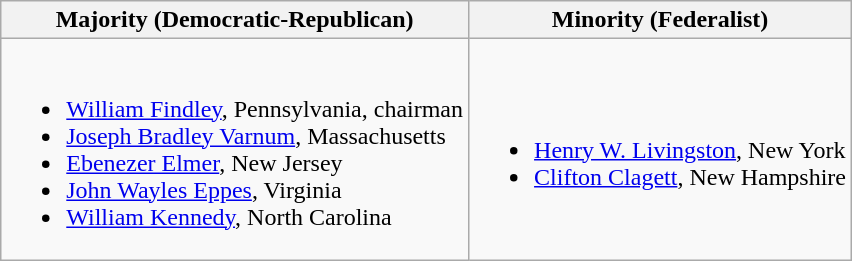<table class=wikitable>
<tr>
<th>Majority (Democratic-Republican)</th>
<th>Minority (Federalist)</th>
</tr>
<tr>
<td><br><ul><li><a href='#'>William Findley</a>, Pennsylvania, chairman</li><li><a href='#'>Joseph Bradley Varnum</a>, Massachusetts</li><li><a href='#'>Ebenezer Elmer</a>, New Jersey</li><li><a href='#'>John Wayles Eppes</a>, Virginia</li><li><a href='#'>William Kennedy</a>, North Carolina</li></ul></td>
<td><br><ul><li><a href='#'>Henry W. Livingston</a>, New York</li><li><a href='#'>Clifton Clagett</a>, New Hampshire</li></ul></td>
</tr>
</table>
